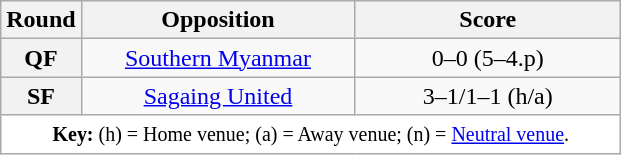<table class="wikitable plainrowheaders" style="text-align:center;margin:0">
<tr>
<th scope="col" style="width:25px">Round</th>
<th scope="col" style="width:175px">Opposition</th>
<th scope="col" style="width:170px">Score</th>
</tr>
<tr>
<th scope=row style="text-align:center">QF</th>
<td><a href='#'>Southern Myanmar</a></td>
<td>0–0 (5–4.p)</td>
</tr>
<tr>
<th scope=row style="text-align:center">SF</th>
<td><a href='#'>Sagaing United</a></td>
<td>3–1/1–1 (h/a)</td>
</tr>
<tr>
<td colspan="3" style="background-color:white"><small><strong>Key:</strong> (h) = Home venue; (a) = Away venue; (n) = <a href='#'>Neutral venue</a>.</small></td>
</tr>
</table>
